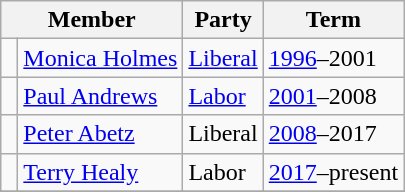<table class="wikitable">
<tr>
<th colspan="2">Member</th>
<th>Party</th>
<th>Term</th>
</tr>
<tr>
<td> </td>
<td><a href='#'>Monica Holmes</a></td>
<td><a href='#'>Liberal</a></td>
<td><a href='#'>1996</a>–2001</td>
</tr>
<tr>
<td> </td>
<td><a href='#'>Paul Andrews</a></td>
<td><a href='#'>Labor</a></td>
<td><a href='#'>2001</a>–2008</td>
</tr>
<tr>
<td> </td>
<td><a href='#'>Peter Abetz</a></td>
<td>Liberal</td>
<td><a href='#'>2008</a>–2017</td>
</tr>
<tr>
<td> </td>
<td><a href='#'>Terry Healy</a></td>
<td>Labor</td>
<td><a href='#'>2017</a>–present</td>
</tr>
<tr>
</tr>
</table>
